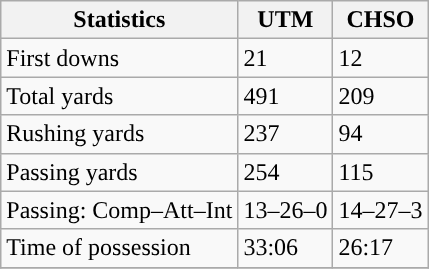<table class="wikitable" style="float: left;">
<tr>
<th>Statistics</th>
<th>UTM</th>
<th>CHSO</th>
</tr>
<tr>
<td>First downs</td>
<td>21</td>
<td>12</td>
</tr>
<tr>
<td>Total yards</td>
<td>491</td>
<td>209</td>
</tr>
<tr>
<td>Rushing yards</td>
<td>237</td>
<td>94</td>
</tr>
<tr>
<td>Passing yards</td>
<td>254</td>
<td>115</td>
</tr>
<tr>
<td>Passing: Comp–Att–Int</td>
<td>13–26–0</td>
<td>14–27–3</td>
</tr>
<tr>
<td>Time of possession</td>
<td>33:06</td>
<td>26:17</td>
</tr>
<tr>
</tr>
</table>
